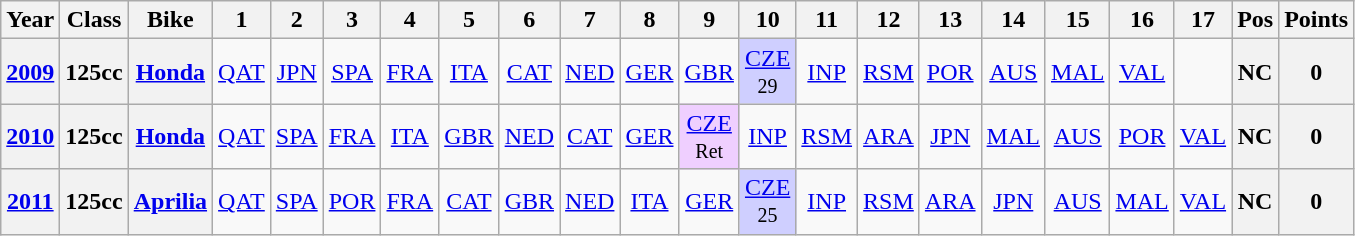<table class="wikitable" style="text-align:center">
<tr>
<th>Year</th>
<th>Class</th>
<th>Bike</th>
<th>1</th>
<th>2</th>
<th>3</th>
<th>4</th>
<th>5</th>
<th>6</th>
<th>7</th>
<th>8</th>
<th>9</th>
<th>10</th>
<th>11</th>
<th>12</th>
<th>13</th>
<th>14</th>
<th>15</th>
<th>16</th>
<th>17</th>
<th>Pos</th>
<th>Points</th>
</tr>
<tr>
<th align="left"><a href='#'>2009</a></th>
<th align="left">125cc</th>
<th align="left"><a href='#'>Honda</a></th>
<td><a href='#'>QAT</a></td>
<td><a href='#'>JPN</a></td>
<td><a href='#'>SPA</a></td>
<td><a href='#'>FRA</a></td>
<td><a href='#'>ITA</a></td>
<td><a href='#'>CAT</a></td>
<td><a href='#'>NED</a></td>
<td><a href='#'>GER</a></td>
<td><a href='#'>GBR</a></td>
<td style="background:#cfcfff;"><a href='#'>CZE</a><br><small>29</small></td>
<td><a href='#'>INP</a></td>
<td><a href='#'>RSM</a></td>
<td><a href='#'>POR</a></td>
<td><a href='#'>AUS</a></td>
<td><a href='#'>MAL</a></td>
<td><a href='#'>VAL</a></td>
<td></td>
<th>NC</th>
<th>0</th>
</tr>
<tr>
<th align="left"><a href='#'>2010</a></th>
<th align="left">125cc</th>
<th align="left"><a href='#'>Honda</a></th>
<td><a href='#'>QAT</a></td>
<td><a href='#'>SPA</a></td>
<td><a href='#'>FRA</a></td>
<td><a href='#'>ITA</a></td>
<td><a href='#'>GBR</a></td>
<td><a href='#'>NED</a></td>
<td><a href='#'>CAT</a></td>
<td><a href='#'>GER</a></td>
<td style="background:#EFCFFF;"><a href='#'>CZE</a><br><small>Ret</small></td>
<td><a href='#'>INP</a></td>
<td><a href='#'>RSM</a></td>
<td><a href='#'>ARA</a></td>
<td><a href='#'>JPN</a></td>
<td><a href='#'>MAL</a></td>
<td><a href='#'>AUS</a></td>
<td><a href='#'>POR</a></td>
<td><a href='#'>VAL</a></td>
<th>NC</th>
<th>0</th>
</tr>
<tr>
<th align="left"><a href='#'>2011</a></th>
<th align="left">125cc</th>
<th align="left"><a href='#'>Aprilia</a></th>
<td><a href='#'>QAT</a></td>
<td><a href='#'>SPA</a></td>
<td><a href='#'>POR</a></td>
<td><a href='#'>FRA</a></td>
<td><a href='#'>CAT</a></td>
<td><a href='#'>GBR</a></td>
<td><a href='#'>NED</a></td>
<td><a href='#'>ITA</a></td>
<td><a href='#'>GER</a></td>
<td style="background:#cfcfff;"><a href='#'>CZE</a><br><small>25</small></td>
<td><a href='#'>INP</a></td>
<td><a href='#'>RSM</a></td>
<td><a href='#'>ARA</a></td>
<td><a href='#'>JPN</a></td>
<td><a href='#'>AUS</a></td>
<td><a href='#'>MAL</a></td>
<td><a href='#'>VAL</a></td>
<th>NC</th>
<th>0</th>
</tr>
</table>
